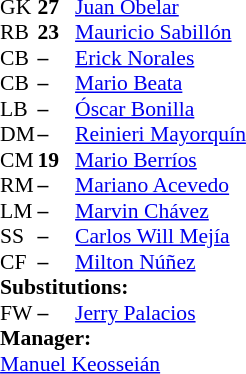<table style="font-size: 90%" cellspacing="0" cellpadding="0" align="center">
<tr>
<td colspan=4></td>
</tr>
<tr>
<th width="25"></th>
<th width="25"></th>
</tr>
<tr>
<td>GK</td>
<td><strong>27</strong></td>
<td> <a href='#'>Juan Obelar</a></td>
</tr>
<tr>
<td>RB</td>
<td><strong>23</strong></td>
<td> <a href='#'>Mauricio Sabillón</a></td>
</tr>
<tr>
<td>CB</td>
<td><strong>–</strong></td>
<td> <a href='#'>Erick Norales</a></td>
</tr>
<tr>
<td>CB</td>
<td><strong>–</strong></td>
<td> <a href='#'>Mario Beata</a></td>
</tr>
<tr>
<td>LB</td>
<td><strong>–</strong></td>
<td> <a href='#'>Óscar Bonilla</a></td>
</tr>
<tr>
<td>DM</td>
<td><strong>–</strong></td>
<td> <a href='#'>Reinieri Mayorquín</a></td>
</tr>
<tr>
<td>CM</td>
<td><strong>19</strong></td>
<td> <a href='#'>Mario Berríos</a></td>
</tr>
<tr>
<td>RM</td>
<td><strong>–</strong></td>
<td> <a href='#'>Mariano Acevedo</a></td>
</tr>
<tr>
<td>LM</td>
<td><strong>–</strong></td>
<td> <a href='#'>Marvin Chávez</a></td>
</tr>
<tr>
<td>SS</td>
<td><strong>–</strong></td>
<td> <a href='#'>Carlos Will Mejía</a></td>
</tr>
<tr>
<td>CF</td>
<td><strong>–</strong></td>
<td> <a href='#'>Milton Núñez</a></td>
<td></td>
<td></td>
</tr>
<tr>
<td colspan=3><strong>Substitutions:</strong></td>
</tr>
<tr>
<td>FW</td>
<td><strong>–</strong></td>
<td> <a href='#'>Jerry Palacios</a></td>
<td></td>
<td></td>
<td></td>
<td></td>
</tr>
<tr>
<td colspan=3><strong>Manager:</strong></td>
</tr>
<tr>
<td colspan=3> <a href='#'>Manuel Keosseián</a></td>
</tr>
</table>
